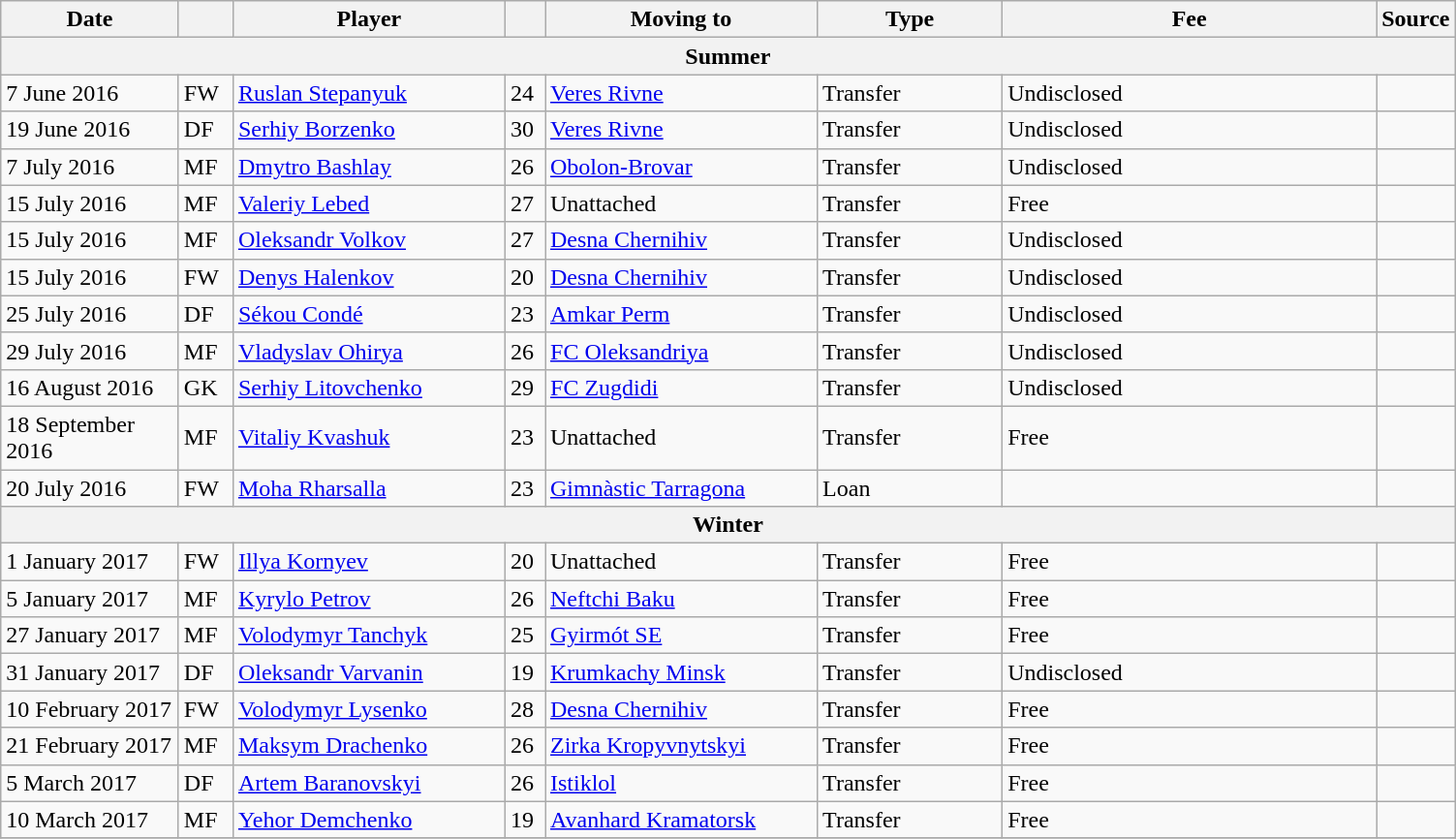<table class="wikitable sortable">
<tr>
<th style="width:115px;">Date</th>
<th style="width:30px;"></th>
<th style="width:180px;">Player</th>
<th style="width:20px;"></th>
<th style="width:180px;">Moving to</th>
<th style="width:120px;" class="unsortable">Type</th>
<th style="width:250px;" class="unsortable">Fee</th>
<th style="width:20px;">Source</th>
</tr>
<tr>
<th colspan=8>Summer</th>
</tr>
<tr>
<td>7 June 2016</td>
<td>FW</td>
<td> <a href='#'>Ruslan Stepanyuk</a></td>
<td>24</td>
<td> <a href='#'>Veres Rivne</a></td>
<td>Transfer</td>
<td>Undisclosed</td>
<td></td>
</tr>
<tr>
<td>19 June 2016</td>
<td>DF</td>
<td> <a href='#'>Serhiy Borzenko</a></td>
<td>30</td>
<td> <a href='#'>Veres Rivne</a></td>
<td>Transfer</td>
<td>Undisclosed</td>
<td></td>
</tr>
<tr>
<td>7 July 2016</td>
<td>MF</td>
<td> <a href='#'>Dmytro Bashlay</a></td>
<td>26</td>
<td> <a href='#'>Obolon-Brovar</a></td>
<td>Transfer</td>
<td>Undisclosed</td>
<td></td>
</tr>
<tr>
<td>15 July 2016</td>
<td>MF</td>
<td> <a href='#'>Valeriy Lebed</a></td>
<td>27</td>
<td>Unattached</td>
<td>Transfer</td>
<td>Free</td>
<td></td>
</tr>
<tr>
<td>15 July 2016</td>
<td>MF</td>
<td> <a href='#'>Oleksandr Volkov</a></td>
<td>27</td>
<td> <a href='#'>Desna Chernihiv</a></td>
<td>Transfer</td>
<td>Undisclosed</td>
<td></td>
</tr>
<tr>
<td>15 July 2016</td>
<td>FW</td>
<td> <a href='#'>Denys Halenkov</a></td>
<td>20</td>
<td> <a href='#'>Desna Chernihiv</a></td>
<td>Transfer</td>
<td>Undisclosed</td>
<td></td>
</tr>
<tr>
<td>25 July 2016</td>
<td>DF</td>
<td> <a href='#'>Sékou Condé</a></td>
<td>23</td>
<td> <a href='#'>Amkar Perm</a></td>
<td>Transfer</td>
<td>Undisclosed</td>
<td></td>
</tr>
<tr>
<td>29 July 2016</td>
<td>MF</td>
<td> <a href='#'>Vladyslav Ohirya</a></td>
<td>26</td>
<td> <a href='#'>FC Oleksandriya</a></td>
<td>Transfer</td>
<td>Undisclosed</td>
<td></td>
</tr>
<tr>
<td>16 August 2016</td>
<td>GK</td>
<td> <a href='#'>Serhiy Litovchenko</a></td>
<td>29</td>
<td> <a href='#'>FC Zugdidi</a></td>
<td>Transfer</td>
<td>Undisclosed</td>
<td></td>
</tr>
<tr>
<td>18 September 2016</td>
<td>MF</td>
<td> <a href='#'>Vitaliy Kvashuk</a></td>
<td>23</td>
<td>Unattached</td>
<td>Transfer</td>
<td>Free</td>
<td></td>
</tr>
<tr>
<td>20 July 2016</td>
<td>FW</td>
<td> <a href='#'>Moha Rharsalla</a></td>
<td>23</td>
<td> <a href='#'>Gimnàstic Tarragona</a></td>
<td>Loan</td>
<td></td>
<td></td>
</tr>
<tr>
<th colspan=8>Winter</th>
</tr>
<tr>
<td>1 January 2017</td>
<td>FW</td>
<td> <a href='#'>Illya Kornyev</a></td>
<td>20</td>
<td>Unattached</td>
<td>Transfer</td>
<td>Free</td>
<td></td>
</tr>
<tr>
<td>5 January 2017</td>
<td>MF</td>
<td> <a href='#'>Kyrylo Petrov</a></td>
<td>26</td>
<td> <a href='#'>Neftchi Baku</a></td>
<td>Transfer</td>
<td>Free</td>
<td></td>
</tr>
<tr>
<td>27 January 2017</td>
<td>MF</td>
<td> <a href='#'>Volodymyr Tanchyk</a></td>
<td>25</td>
<td> <a href='#'>Gyirmót SE</a></td>
<td>Transfer</td>
<td>Free</td>
<td></td>
</tr>
<tr>
<td>31 January 2017</td>
<td>DF</td>
<td> <a href='#'>Oleksandr Varvanin</a></td>
<td>19</td>
<td> <a href='#'>Krumkachy Minsk</a></td>
<td>Transfer</td>
<td>Undisclosed</td>
<td></td>
</tr>
<tr>
<td>10 February 2017</td>
<td>FW</td>
<td> <a href='#'>Volodymyr Lysenko</a></td>
<td>28</td>
<td> <a href='#'>Desna Chernihiv</a></td>
<td>Transfer</td>
<td>Free</td>
<td></td>
</tr>
<tr>
<td>21 February 2017</td>
<td>MF</td>
<td> <a href='#'>Maksym Drachenko</a></td>
<td>26</td>
<td> <a href='#'>Zirka Kropyvnytskyi</a></td>
<td>Transfer</td>
<td>Free</td>
<td></td>
</tr>
<tr>
<td>5 March 2017</td>
<td>DF</td>
<td> <a href='#'>Artem Baranovskyi</a></td>
<td>26</td>
<td> <a href='#'>Istiklol</a></td>
<td>Transfer</td>
<td>Free</td>
<td></td>
</tr>
<tr>
<td>10 March 2017</td>
<td>MF</td>
<td> <a href='#'>Yehor Demchenko</a></td>
<td>19</td>
<td> <a href='#'>Avanhard Kramatorsk</a></td>
<td>Transfer</td>
<td>Free</td>
<td></td>
</tr>
<tr>
</tr>
</table>
